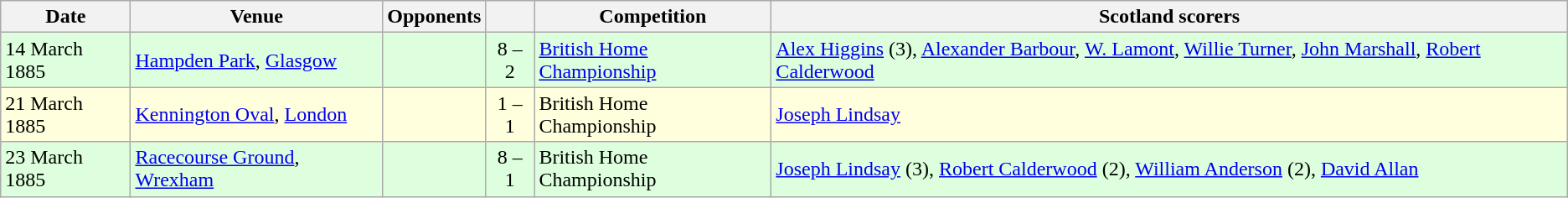<table class="wikitable">
<tr>
<th>Date</th>
<th>Venue</th>
<th>Opponents</th>
<th></th>
<th>Competition</th>
<th>Scotland scorers</th>
</tr>
<tr bgcolor=#ddffdd>
<td>14 March 1885</td>
<td><a href='#'>Hampden Park</a>, <a href='#'>Glasgow</a></td>
<td></td>
<td align=center>8 – 2</td>
<td><a href='#'>British Home Championship</a></td>
<td><a href='#'>Alex Higgins</a> (3), <a href='#'>Alexander Barbour</a>, <a href='#'>W. Lamont</a>, <a href='#'>Willie Turner</a>, <a href='#'>John Marshall</a>, <a href='#'>Robert Calderwood</a></td>
</tr>
<tr bgcolor=#ffffdd>
<td>21 March 1885</td>
<td><a href='#'>Kennington Oval</a>, <a href='#'>London</a></td>
<td></td>
<td align=center>1 – 1</td>
<td>British Home Championship</td>
<td><a href='#'>Joseph Lindsay</a></td>
</tr>
<tr bgcolor=#ddffdd>
<td>23 March 1885</td>
<td><a href='#'>Racecourse Ground</a>, <a href='#'>Wrexham</a></td>
<td></td>
<td align=center>8 – 1</td>
<td>British Home Championship</td>
<td><a href='#'>Joseph Lindsay</a> (3), <a href='#'>Robert Calderwood</a> (2), <a href='#'>William Anderson</a> (2), <a href='#'>David Allan</a></td>
</tr>
</table>
